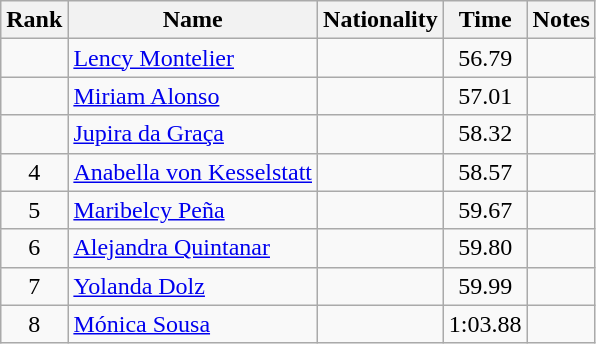<table class="wikitable sortable" style="text-align:center">
<tr>
<th>Rank</th>
<th>Name</th>
<th>Nationality</th>
<th>Time</th>
<th>Notes</th>
</tr>
<tr>
<td align=center></td>
<td align=left><a href='#'>Lency Montelier</a></td>
<td align=left></td>
<td>56.79</td>
<td></td>
</tr>
<tr>
<td align=center></td>
<td align=left><a href='#'>Miriam Alonso</a></td>
<td align=left></td>
<td>57.01</td>
<td></td>
</tr>
<tr>
<td align=center></td>
<td align=left><a href='#'>Jupira da Graça</a></td>
<td align=left></td>
<td>58.32</td>
<td></td>
</tr>
<tr>
<td align=center>4</td>
<td align=left><a href='#'>Anabella von Kesselstatt</a></td>
<td align=left></td>
<td>58.57</td>
<td></td>
</tr>
<tr>
<td align=center>5</td>
<td align=left><a href='#'>Maribelcy Peña</a></td>
<td align=left></td>
<td>59.67</td>
<td></td>
</tr>
<tr>
<td align=center>6</td>
<td align=left><a href='#'>Alejandra Quintanar</a></td>
<td align=left></td>
<td>59.80</td>
<td></td>
</tr>
<tr>
<td align=center>7</td>
<td align=left><a href='#'>Yolanda Dolz</a></td>
<td align=left></td>
<td>59.99</td>
<td></td>
</tr>
<tr>
<td align=center>8</td>
<td align=left><a href='#'>Mónica Sousa</a></td>
<td align=left></td>
<td>1:03.88</td>
<td></td>
</tr>
</table>
